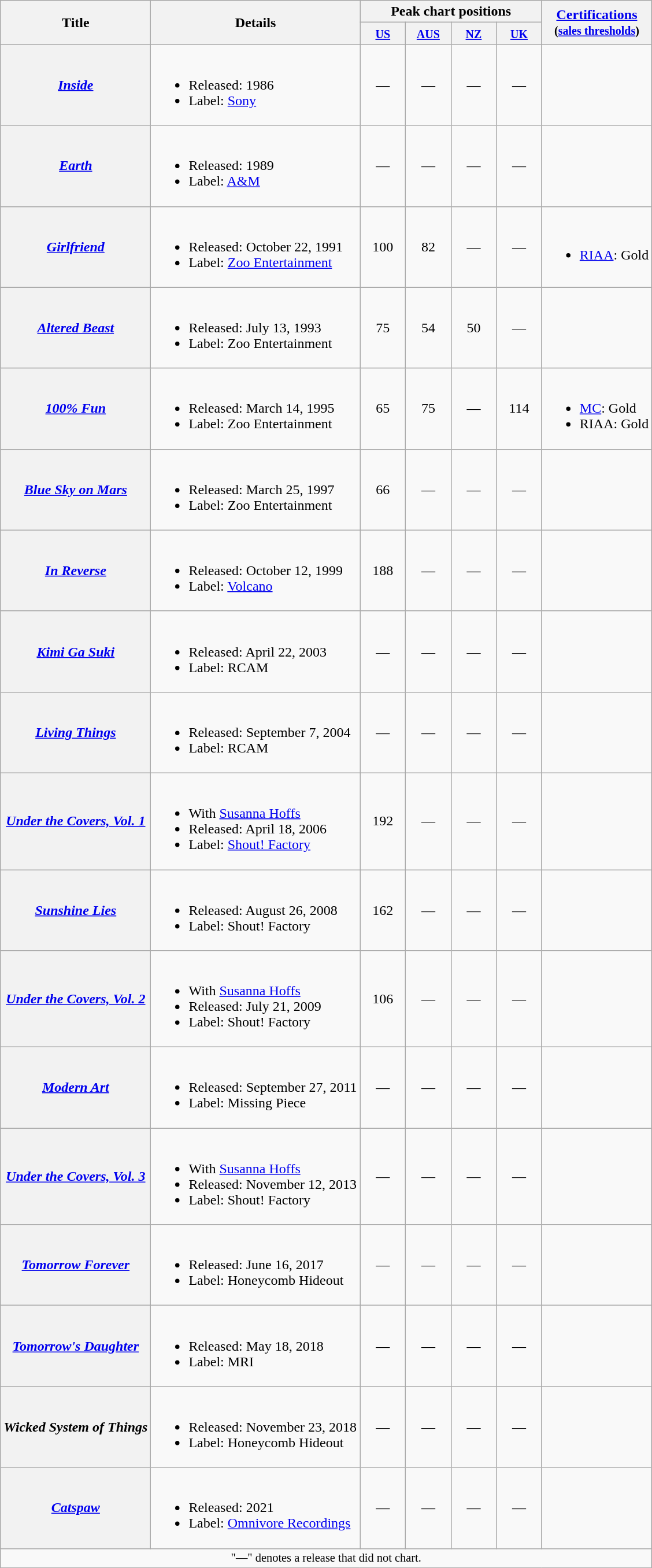<table class="wikitable plainrowheaders">
<tr>
<th scope="col" rowspan="2">Title</th>
<th scope="col" rowspan="2">Details</th>
<th scope="col" colspan="4">Peak chart positions</th>
<th scope="col" rowspan="2"><a href='#'>Certifications</a><br><small>(<a href='#'>sales thresholds</a>)</small></th>
</tr>
<tr>
<th width="45"><small><a href='#'>US</a></small><br></th>
<th width="45"><small><a href='#'>AUS</a></small><br></th>
<th width="45"><small><a href='#'>NZ</a></small><br></th>
<th width="45"><small><a href='#'>UK</a></small><br></th>
</tr>
<tr>
<th scope="row"><em><a href='#'>Inside</a></em></th>
<td><br><ul><li>Released: 1986</li><li>Label: <a href='#'>Sony</a></li></ul></td>
<td align="center">—</td>
<td align="center">—</td>
<td align="center">—</td>
<td align="center">—</td>
<td></td>
</tr>
<tr>
<th scope="row"><em><a href='#'>Earth</a></em></th>
<td><br><ul><li>Released: 1989</li><li>Label: <a href='#'>A&M</a></li></ul></td>
<td align="center">—</td>
<td align="center">—</td>
<td align="center">—</td>
<td align="center">—</td>
<td></td>
</tr>
<tr>
<th scope="row"><em><a href='#'>Girlfriend</a></em></th>
<td><br><ul><li>Released: October 22, 1991</li><li>Label: <a href='#'>Zoo Entertainment</a></li></ul></td>
<td align="center">100</td>
<td align="center">82</td>
<td align="center">—</td>
<td align="center">—</td>
<td><br><ul><li><a href='#'>RIAA</a>: Gold</li></ul></td>
</tr>
<tr>
<th scope="row"><em><a href='#'>Altered Beast</a></em></th>
<td><br><ul><li>Released: July 13, 1993</li><li>Label: Zoo Entertainment</li></ul></td>
<td align="center">75</td>
<td align="center">54</td>
<td align="center">50</td>
<td align="center">—</td>
<td></td>
</tr>
<tr>
<th scope="row"><em><a href='#'>100% Fun</a></em></th>
<td><br><ul><li>Released: March 14, 1995</li><li>Label: Zoo Entertainment</li></ul></td>
<td align="center">65</td>
<td align="center">75</td>
<td align="center">—</td>
<td align="center">114</td>
<td><br><ul><li><a href='#'>MC</a>: Gold</li><li>RIAA: Gold</li></ul></td>
</tr>
<tr>
<th scope="row"><em><a href='#'>Blue Sky on Mars</a></em></th>
<td><br><ul><li>Released: March 25, 1997</li><li>Label: Zoo Entertainment</li></ul></td>
<td align="center">66</td>
<td align="center">—</td>
<td align="center">—</td>
<td align="center">—</td>
<td></td>
</tr>
<tr>
<th scope="row"><em><a href='#'>In Reverse</a></em></th>
<td><br><ul><li>Released: October 12, 1999</li><li>Label: <a href='#'>Volcano</a></li></ul></td>
<td align="center">188</td>
<td align="center">—</td>
<td align="center">—</td>
<td align="center">—</td>
<td></td>
</tr>
<tr>
<th scope="row"><em><a href='#'>Kimi Ga Suki</a></em></th>
<td><br><ul><li>Released: April 22, 2003</li><li>Label: RCAM</li></ul></td>
<td align="center">—</td>
<td align="center">—</td>
<td align="center">—</td>
<td align="center">—</td>
<td></td>
</tr>
<tr>
<th scope="row"><em><a href='#'>Living Things</a></em></th>
<td><br><ul><li>Released: September 7, 2004</li><li>Label: RCAM</li></ul></td>
<td align="center">—</td>
<td align="center">—</td>
<td align="center">—</td>
<td align="center">—</td>
<td></td>
</tr>
<tr>
<th scope="row"><em><a href='#'>Under the Covers, Vol. 1</a></em></th>
<td><br><ul><li>With <a href='#'>Susanna Hoffs</a></li><li>Released: April 18, 2006</li><li>Label: <a href='#'>Shout! Factory</a></li></ul></td>
<td align="center">192</td>
<td align="center">—</td>
<td align="center">—</td>
<td align="center">—</td>
<td></td>
</tr>
<tr>
<th scope="row"><em><a href='#'>Sunshine Lies</a></em></th>
<td><br><ul><li>Released: August 26, 2008</li><li>Label: Shout! Factory</li></ul></td>
<td align="center">162</td>
<td align="center">—</td>
<td align="center">—</td>
<td align="center">—</td>
<td></td>
</tr>
<tr>
<th scope="row"><em><a href='#'>Under the Covers, Vol. 2</a></em></th>
<td><br><ul><li>With <a href='#'>Susanna Hoffs</a></li><li>Released: July 21, 2009</li><li>Label: Shout! Factory</li></ul></td>
<td align="center">106</td>
<td align="center">—</td>
<td align="center">—</td>
<td align="center">—</td>
<td></td>
</tr>
<tr>
<th scope="row"><em><a href='#'>Modern Art</a></em></th>
<td><br><ul><li>Released: September 27, 2011</li><li>Label: Missing Piece</li></ul></td>
<td align="center">—</td>
<td align="center">—</td>
<td align="center">—</td>
<td align="center">—</td>
<td></td>
</tr>
<tr>
<th scope="row"><em><a href='#'>Under the Covers, Vol. 3</a></em></th>
<td><br><ul><li>With <a href='#'>Susanna Hoffs</a></li><li>Released: November 12, 2013</li><li>Label: Shout! Factory</li></ul></td>
<td align="center">—</td>
<td align="center">—</td>
<td align="center">—</td>
<td align="center">—</td>
<td></td>
</tr>
<tr>
<th scope="row"><em><a href='#'>Tomorrow Forever</a></em></th>
<td><br><ul><li>Released: June 16, 2017</li><li>Label: Honeycomb Hideout</li></ul></td>
<td align="center">—</td>
<td align="center">—</td>
<td align="center">—</td>
<td align="center">—</td>
<td></td>
</tr>
<tr>
<th scope="row"><em><a href='#'>Tomorrow's Daughter</a></em></th>
<td><br><ul><li>Released: May 18, 2018</li><li>Label: MRI</li></ul></td>
<td align="center">—</td>
<td align="center">—</td>
<td align="center">—</td>
<td align="center">—</td>
<td></td>
</tr>
<tr>
<th scope="row"><em>Wicked System of Things</em></th>
<td><br><ul><li>Released: November 23, 2018</li><li>Label: Honeycomb Hideout</li></ul></td>
<td align="center">—</td>
<td align="center">—</td>
<td align="center">—</td>
<td align="center">—</td>
<td></td>
</tr>
<tr>
<th scope="row"><em><a href='#'>Catspaw</a></em></th>
<td><br><ul><li>Released: 2021</li><li>Label: <a href='#'>Omnivore Recordings</a></li></ul></td>
<td align="center">—</td>
<td align="center">—</td>
<td align="center">—</td>
<td align="center">—</td>
<td></td>
</tr>
<tr>
<td align="center" colspan="8" style="font-size: 85%">"—" denotes a release that did not chart.</td>
</tr>
</table>
